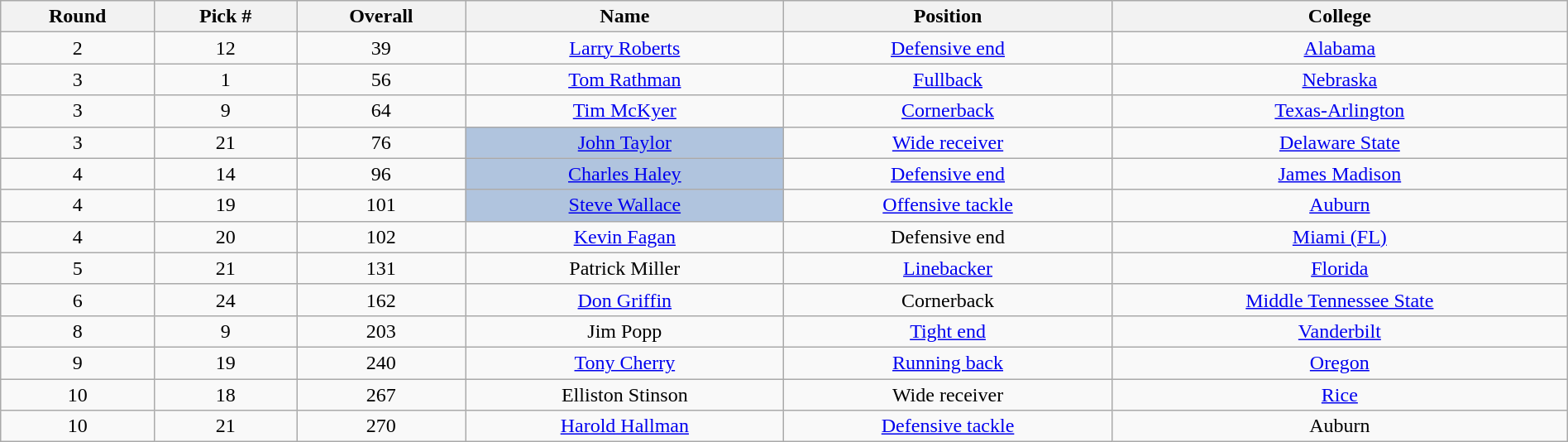<table class="wikitable sortable sortable" style="width: 100%; text-align:center">
<tr>
<th>Round</th>
<th>Pick #</th>
<th>Overall</th>
<th>Name</th>
<th>Position</th>
<th>College</th>
</tr>
<tr>
<td>2</td>
<td>12</td>
<td>39</td>
<td><a href='#'>Larry Roberts</a></td>
<td><a href='#'>Defensive end</a></td>
<td><a href='#'>Alabama</a></td>
</tr>
<tr>
<td>3</td>
<td>1</td>
<td>56</td>
<td><a href='#'>Tom Rathman</a></td>
<td><a href='#'>Fullback</a></td>
<td><a href='#'>Nebraska</a></td>
</tr>
<tr>
<td>3</td>
<td>9</td>
<td>64</td>
<td><a href='#'>Tim McKyer</a></td>
<td><a href='#'>Cornerback</a></td>
<td><a href='#'>Texas-Arlington</a></td>
</tr>
<tr>
<td>3</td>
<td>21</td>
<td>76</td>
<td bgcolor=lightsteelblue><a href='#'>John Taylor</a></td>
<td><a href='#'>Wide receiver</a></td>
<td><a href='#'>Delaware State</a></td>
</tr>
<tr>
<td>4</td>
<td>14</td>
<td>96</td>
<td bgcolor=lightsteelblue><a href='#'>Charles Haley</a></td>
<td><a href='#'>Defensive end</a></td>
<td><a href='#'>James Madison</a></td>
</tr>
<tr>
<td>4</td>
<td>19</td>
<td>101</td>
<td bgcolor=lightsteelblue><a href='#'>Steve Wallace</a></td>
<td><a href='#'>Offensive tackle</a></td>
<td><a href='#'>Auburn</a></td>
</tr>
<tr>
<td>4</td>
<td>20</td>
<td>102</td>
<td><a href='#'>Kevin Fagan</a></td>
<td>Defensive end</td>
<td><a href='#'>Miami (FL)</a></td>
</tr>
<tr>
<td>5</td>
<td>21</td>
<td>131</td>
<td>Patrick Miller</td>
<td><a href='#'>Linebacker</a></td>
<td><a href='#'>Florida</a></td>
</tr>
<tr>
<td>6</td>
<td>24</td>
<td>162</td>
<td><a href='#'>Don Griffin</a></td>
<td>Cornerback</td>
<td><a href='#'>Middle Tennessee State</a></td>
</tr>
<tr>
<td>8</td>
<td>9</td>
<td>203</td>
<td>Jim Popp</td>
<td><a href='#'>Tight end</a></td>
<td><a href='#'>Vanderbilt</a></td>
</tr>
<tr>
<td>9</td>
<td>19</td>
<td>240</td>
<td><a href='#'>Tony Cherry</a></td>
<td><a href='#'>Running back</a></td>
<td><a href='#'>Oregon</a></td>
</tr>
<tr>
<td>10</td>
<td>18</td>
<td>267</td>
<td>Elliston Stinson</td>
<td>Wide receiver</td>
<td><a href='#'>Rice</a></td>
</tr>
<tr>
<td>10</td>
<td>21</td>
<td>270</td>
<td><a href='#'>Harold Hallman</a></td>
<td><a href='#'>Defensive tackle</a></td>
<td>Auburn</td>
</tr>
</table>
